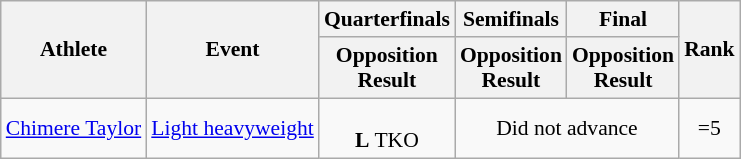<table class="wikitable" border="1" style="font-size:90%">
<tr>
<th rowspan=2>Athlete</th>
<th rowspan=2>Event</th>
<th>Quarterfinals</th>
<th>Semifinals</th>
<th>Final</th>
<th rowspan="2">Rank</th>
</tr>
<tr>
<th>Opposition<br>Result</th>
<th>Opposition<br>Result</th>
<th>Opposition<br>Result</th>
</tr>
<tr align=center>
<td align=left><a href='#'>Chimere Taylor</a></td>
<td align=left><a href='#'>Light heavyweight</a></td>
<td><br><strong>L</strong> TKO</td>
<td colspan=2>Did not advance</td>
<td align=center>=5</td>
</tr>
</table>
